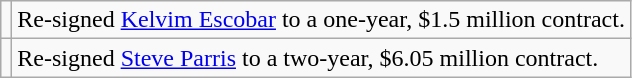<table class="wikitable">
<tr>
<td></td>
<td>Re-signed <a href='#'>Kelvim Escobar</a> to a one-year, $1.5 million contract.</td>
</tr>
<tr>
<td></td>
<td>Re-signed <a href='#'>Steve Parris</a> to a two-year, $6.05 million contract.</td>
</tr>
</table>
